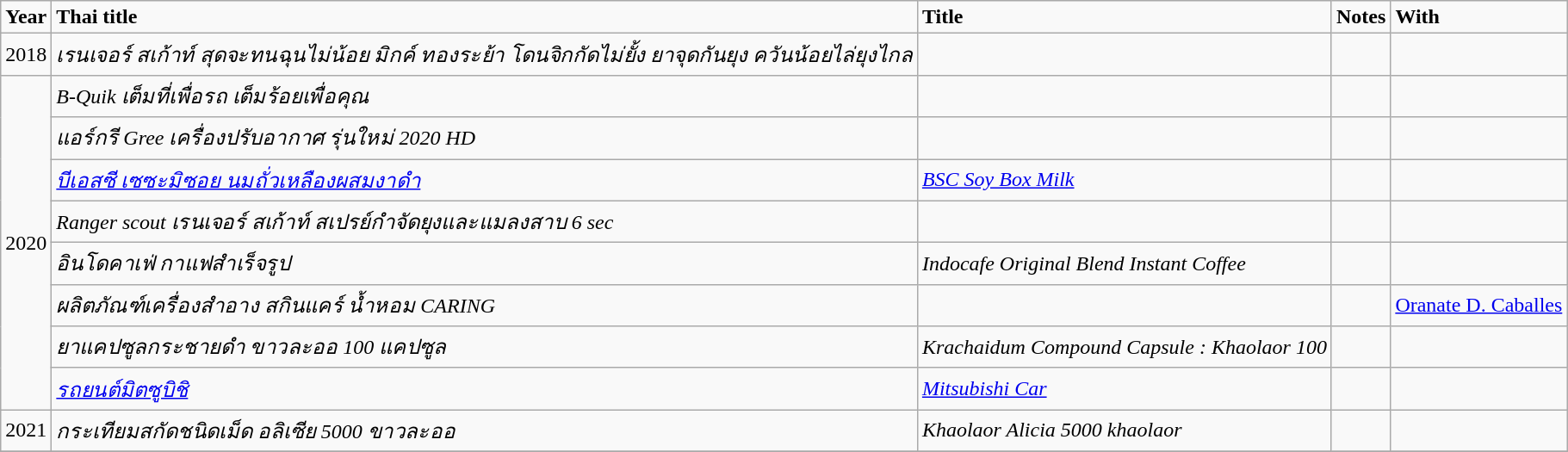<table class="wikitable">
<tr>
<td><strong>Year</strong></td>
<td><strong>Thai title</strong></td>
<td><strong>Title</strong></td>
<td><strong>Notes</strong></td>
<td><strong>With</strong></td>
</tr>
<tr>
<td rowspan="1">2018</td>
<td><em>เรนเจอร์ สเก้าท์ สุดจะทนฉุนไม่น้อย มิกค์ ทองระย้า โดนจิกกัดไม่ยั้ง ยาจุดกันยุง ควันน้อยไล่ยุงไกล</em></td>
<td><em> </em></td>
<td></td>
<td></td>
</tr>
<tr>
<td rowspan="8">2020</td>
<td><em>B-Quik เต็มที่เพื่อรถ เต็มร้อยเพื่อคุณ</em></td>
<td><em> </em></td>
<td></td>
<td></td>
</tr>
<tr>
<td><em>แอร์กรี Gree เครื่องปรับอากาศ รุ่นใหม่ 2020 HD</em></td>
<td><em> </em></td>
<td></td>
<td></td>
</tr>
<tr>
<td><em><a href='#'>บีเอสซี เซซะมิซอย นมถั่วเหลืองผสมงาดำ</a></em></td>
<td><em><a href='#'>BSC Soy Box Milk</a></em></td>
<td></td>
<td></td>
</tr>
<tr>
<td><em>Ranger scout เรนเจอร์ สเก้าท์ สเปรย์กำจัดยุงและแมลงสาบ 6 sec</em></td>
<td><em> </em></td>
<td></td>
<td></td>
</tr>
<tr>
<td><em>อินโดคาเฟ่ กาแฟสำเร็จรูป</em></td>
<td><em>Indocafe Original Blend Instant Coffee</em></td>
<td></td>
<td></td>
</tr>
<tr>
<td><em>ผลิตภัณฑ์เครื่องสำอาง สกินแคร์ น้ำหอม CARING</em></td>
<td><em> </em></td>
<td></td>
<td><a href='#'>Oranate D. Caballes</a></td>
</tr>
<tr>
<td><em>ยาแคปซูลกระชายดำ ขาวละออ 100 แคปซูล</em></td>
<td><em>Krachaidum Compound Capsule : Khaolaor 100</em></td>
<td></td>
<td></td>
</tr>
<tr>
<td><em><a href='#'>รถยนต์มิตซูบิชิ</a></em></td>
<td><em><a href='#'>Mitsubishi Car</a></em></td>
<td></td>
<td></td>
</tr>
<tr>
<td rowspan="1">2021</td>
<td><em>กระเทียมสกัดชนิดเม็ด อลิเซีย 5000 ขาวละออ</em></td>
<td><em>Khaolaor Alicia 5000 khaolaor</em></td>
<td></td>
<td></td>
</tr>
<tr>
</tr>
</table>
